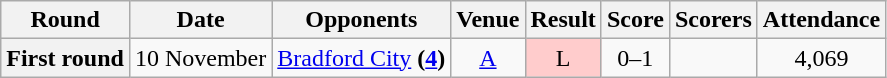<table class="wikitable" style="text-align:center">
<tr>
<th>Round</th>
<th>Date</th>
<th>Opponents</th>
<th>Venue</th>
<th>Result</th>
<th>Score</th>
<th>Scorers</th>
<th>Attendance</th>
</tr>
<tr>
<th>First round</th>
<td>10 November</td>
<td><a href='#'>Bradford City</a> <strong>(<a href='#'>4</a>)</strong></td>
<td><a href='#'>A</a></td>
<td style="background-color:#FFCCCC">L</td>
<td>0–1</td>
<td align="left"></td>
<td>4,069</td>
</tr>
</table>
